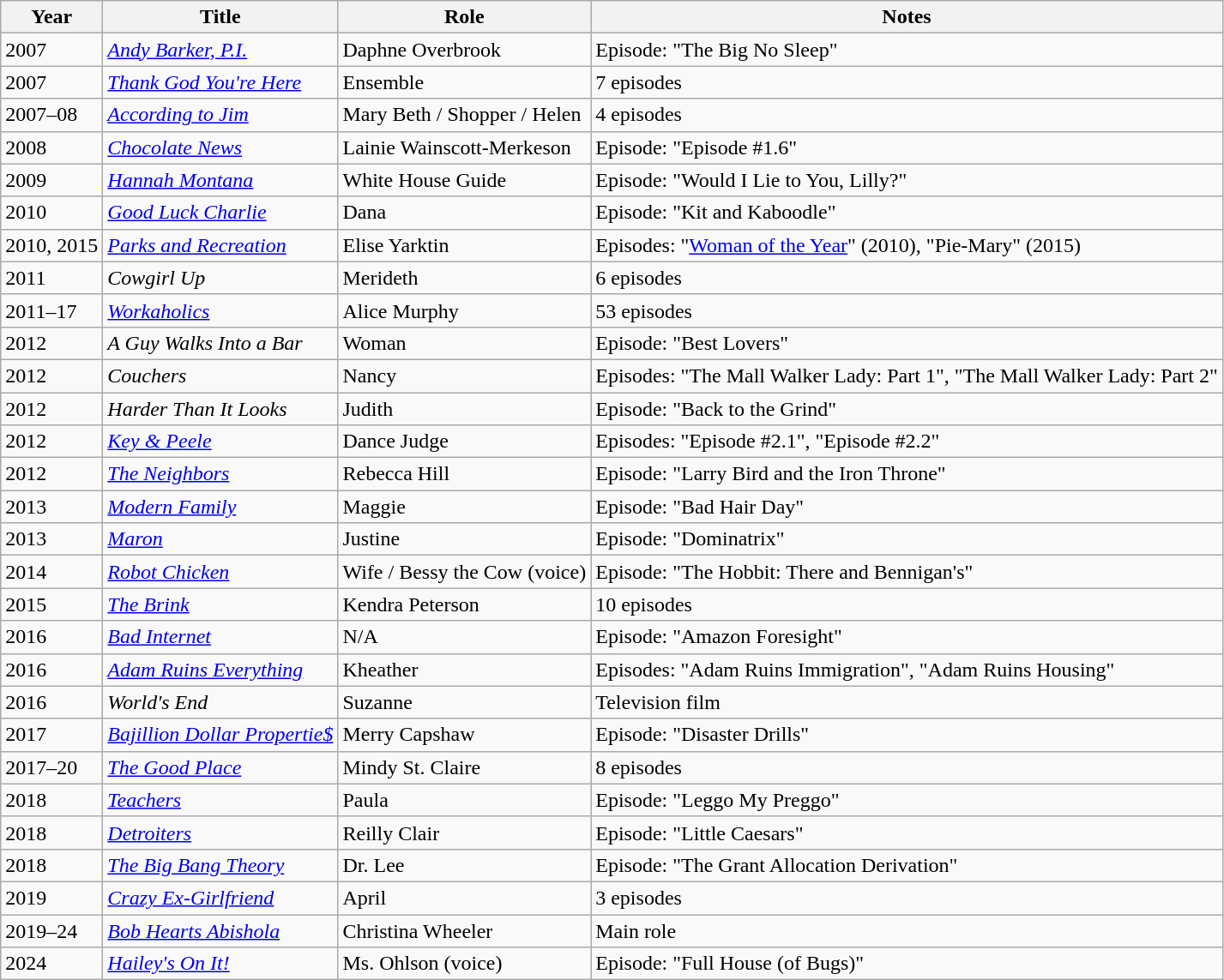<table class="wikitable">
<tr>
<th>Year</th>
<th>Title</th>
<th>Role</th>
<th>Notes</th>
</tr>
<tr>
<td>2007</td>
<td><em><a href='#'>Andy Barker, P.I.</a></em></td>
<td>Daphne Overbrook</td>
<td>Episode: "The Big No Sleep"</td>
</tr>
<tr>
<td>2007</td>
<td><em><a href='#'>Thank God You're Here</a></em></td>
<td>Ensemble</td>
<td>7 episodes</td>
</tr>
<tr>
<td>2007–08</td>
<td><em><a href='#'>According to Jim</a></em></td>
<td>Mary Beth / Shopper / Helen</td>
<td>4 episodes</td>
</tr>
<tr>
<td>2008</td>
<td><em><a href='#'>Chocolate News</a></em></td>
<td>Lainie Wainscott-Merkeson</td>
<td>Episode: "Episode #1.6"</td>
</tr>
<tr>
<td>2009</td>
<td><em><a href='#'>Hannah Montana</a></em></td>
<td>White House Guide</td>
<td>Episode: "Would I Lie to You, Lilly?"</td>
</tr>
<tr>
<td>2010</td>
<td><em><a href='#'>Good Luck Charlie</a></em></td>
<td>Dana</td>
<td>Episode: "Kit and Kaboodle"</td>
</tr>
<tr>
<td>2010, 2015</td>
<td><em><a href='#'>Parks and Recreation</a></em></td>
<td>Elise Yarktin</td>
<td>Episodes: "<a href='#'>Woman of the Year</a>" (2010), "Pie-Mary" (2015)</td>
</tr>
<tr>
<td>2011</td>
<td><em>Cowgirl Up</em></td>
<td>Merideth</td>
<td>6 episodes</td>
</tr>
<tr>
<td>2011–17</td>
<td><em><a href='#'>Workaholics</a></em></td>
<td>Alice Murphy</td>
<td>53 episodes</td>
</tr>
<tr>
<td>2012</td>
<td><em>A Guy Walks Into a Bar</em></td>
<td>Woman</td>
<td>Episode: "Best Lovers"</td>
</tr>
<tr>
<td>2012</td>
<td><em>Couchers</em></td>
<td>Nancy</td>
<td>Episodes: "The Mall Walker Lady: Part 1", "The Mall Walker Lady: Part 2"</td>
</tr>
<tr>
<td>2012</td>
<td><em>Harder Than It Looks</em></td>
<td>Judith</td>
<td>Episode: "Back to the Grind"</td>
</tr>
<tr>
<td>2012</td>
<td><em><a href='#'>Key & Peele</a></em></td>
<td>Dance Judge</td>
<td>Episodes: "Episode #2.1", "Episode #2.2"</td>
</tr>
<tr>
<td>2012</td>
<td><em><a href='#'>The Neighbors</a></em></td>
<td>Rebecca Hill</td>
<td>Episode: "Larry Bird and the Iron Throne"</td>
</tr>
<tr>
<td>2013</td>
<td><em><a href='#'>Modern Family</a></em></td>
<td>Maggie</td>
<td>Episode: "Bad Hair Day"</td>
</tr>
<tr>
<td>2013</td>
<td><em><a href='#'>Maron</a></em></td>
<td>Justine</td>
<td>Episode: "Dominatrix"</td>
</tr>
<tr>
<td>2014</td>
<td><em><a href='#'>Robot Chicken</a></em></td>
<td>Wife / Bessy the Cow (voice)</td>
<td>Episode: "The Hobbit: There and Bennigan's"</td>
</tr>
<tr>
<td>2015</td>
<td><em><a href='#'>The Brink</a></em></td>
<td>Kendra Peterson</td>
<td>10 episodes</td>
</tr>
<tr>
<td>2016</td>
<td><em><a href='#'>Bad Internet</a></em></td>
<td>N/A</td>
<td>Episode: "Amazon Foresight"</td>
</tr>
<tr>
<td>2016</td>
<td><em><a href='#'>Adam Ruins Everything</a></em></td>
<td>Kheather</td>
<td>Episodes: "Adam Ruins Immigration", "Adam Ruins Housing"</td>
</tr>
<tr>
<td>2016</td>
<td><em>World's End</em></td>
<td>Suzanne</td>
<td>Television film</td>
</tr>
<tr>
<td>2017</td>
<td><em><a href='#'>Bajillion Dollar Propertie$</a></em></td>
<td>Merry Capshaw</td>
<td>Episode: "Disaster Drills"</td>
</tr>
<tr>
<td>2017–20</td>
<td><em><a href='#'>The Good Place</a></em></td>
<td>Mindy St. Claire</td>
<td>8 episodes</td>
</tr>
<tr>
<td>2018</td>
<td><em><a href='#'>Teachers</a></em></td>
<td>Paula</td>
<td>Episode: "Leggo My Preggo"</td>
</tr>
<tr>
<td>2018</td>
<td><em><a href='#'>Detroiters</a></em></td>
<td>Reilly Clair</td>
<td>Episode: "Little Caesars"</td>
</tr>
<tr>
<td>2018</td>
<td><em><a href='#'>The Big Bang Theory</a></em></td>
<td>Dr. Lee</td>
<td>Episode: "The Grant Allocation Derivation"</td>
</tr>
<tr>
<td>2019</td>
<td><em><a href='#'>Crazy Ex-Girlfriend</a></em></td>
<td>April</td>
<td>3 episodes</td>
</tr>
<tr>
<td>2019–24</td>
<td><em><a href='#'>Bob Hearts Abishola</a></em></td>
<td>Christina Wheeler</td>
<td>Main role</td>
</tr>
<tr>
<td>2024</td>
<td><em><a href='#'>Hailey's On It!</a></em></td>
<td>Ms. Ohlson (voice)</td>
<td>Episode: "Full House (of Bugs)"</td>
</tr>
</table>
